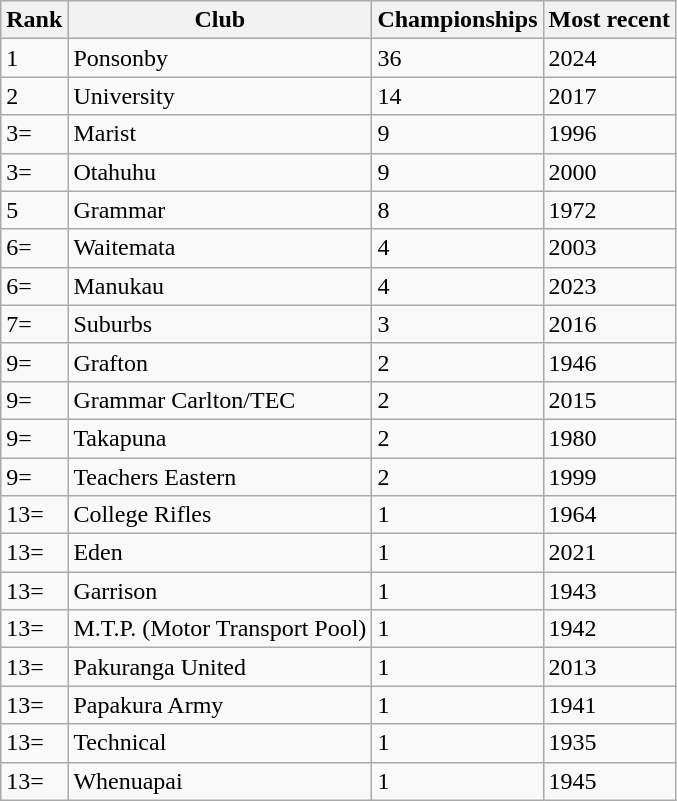<table class="wikitable sortable">
<tr>
<th scope="col">Rank</th>
<th scope="col">Club</th>
<th scope="col">Championships</th>
<th scope="col">Most recent</th>
</tr>
<tr>
<td>1</td>
<td>Ponsonby</td>
<td>36</td>
<td>2024</td>
</tr>
<tr>
<td>2</td>
<td>University</td>
<td>14</td>
<td>2017</td>
</tr>
<tr>
<td>3=</td>
<td>Marist</td>
<td>9</td>
<td>1996</td>
</tr>
<tr>
<td>3=</td>
<td>Otahuhu</td>
<td>9</td>
<td>2000</td>
</tr>
<tr>
<td>5</td>
<td>Grammar</td>
<td>8</td>
<td>1972</td>
</tr>
<tr>
<td>6=</td>
<td>Waitemata</td>
<td>4</td>
<td>2003</td>
</tr>
<tr>
<td>6=</td>
<td>Manukau</td>
<td>4</td>
<td>2023</td>
</tr>
<tr>
<td>7=</td>
<td>Suburbs</td>
<td>3</td>
<td>2016</td>
</tr>
<tr>
<td>9=</td>
<td>Grafton</td>
<td>2</td>
<td>1946</td>
</tr>
<tr>
<td>9=</td>
<td>Grammar Carlton/TEC</td>
<td>2</td>
<td>2015</td>
</tr>
<tr>
<td>9=</td>
<td>Takapuna</td>
<td>2</td>
<td>1980</td>
</tr>
<tr>
<td>9=</td>
<td>Teachers Eastern</td>
<td>2</td>
<td>1999</td>
</tr>
<tr>
<td>13=</td>
<td>College Rifles</td>
<td>1</td>
<td>1964</td>
</tr>
<tr>
<td>13=</td>
<td>Eden</td>
<td>1</td>
<td>2021</td>
</tr>
<tr>
<td>13=</td>
<td>Garrison</td>
<td>1</td>
<td>1943</td>
</tr>
<tr>
<td>13=</td>
<td>M.T.P. (Motor Transport Pool)</td>
<td>1</td>
<td>1942</td>
</tr>
<tr>
<td>13=</td>
<td>Pakuranga United</td>
<td>1</td>
<td>2013</td>
</tr>
<tr>
<td>13=</td>
<td>Papakura Army</td>
<td>1</td>
<td>1941</td>
</tr>
<tr>
<td>13=</td>
<td>Technical</td>
<td>1</td>
<td>1935</td>
</tr>
<tr>
<td>13=</td>
<td>Whenuapai</td>
<td>1</td>
<td>1945</td>
</tr>
</table>
